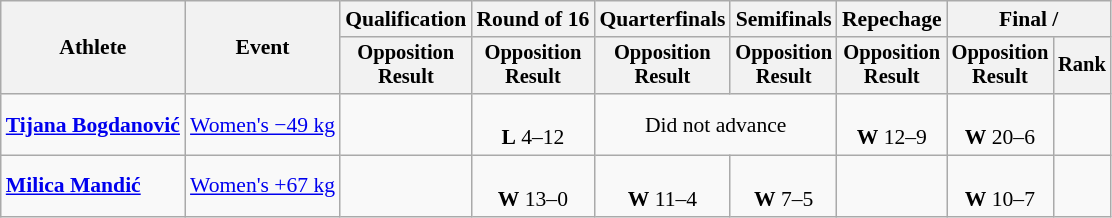<table class="wikitable" style="font-size:90%;">
<tr>
<th rowspan=2>Athlete</th>
<th rowspan=2>Event</th>
<th>Qualification</th>
<th>Round of 16</th>
<th>Quarterfinals</th>
<th>Semifinals</th>
<th>Repechage</th>
<th colspan=2>Final / </th>
</tr>
<tr style="font-size:95%">
<th>Opposition<br>Result</th>
<th>Opposition<br>Result</th>
<th>Opposition<br>Result</th>
<th>Opposition<br>Result</th>
<th>Opposition<br>Result</th>
<th>Opposition<br>Result</th>
<th>Rank</th>
</tr>
<tr align=center>
<td align=left><strong><a href='#'>Tijana Bogdanović</a></strong></td>
<td align=left><a href='#'>Women's −49 kg</a></td>
<td></td>
<td><br><strong>L</strong> 4–12</td>
<td colspan=2>Did not advance</td>
<td><br><strong>W</strong> 12–9</td>
<td><br><strong>W</strong> 20–6</td>
<td></td>
</tr>
<tr align=center>
<td align=left><strong><a href='#'>Milica Mandić</a></strong></td>
<td align=left><a href='#'>Women's +67 kg</a></td>
<td></td>
<td><br><strong>W</strong> 13–0</td>
<td><br><strong>W</strong> 11–4</td>
<td><br><strong>W</strong> 7–5</td>
<td></td>
<td><br><strong>W</strong> 10–7</td>
<td></td>
</tr>
</table>
